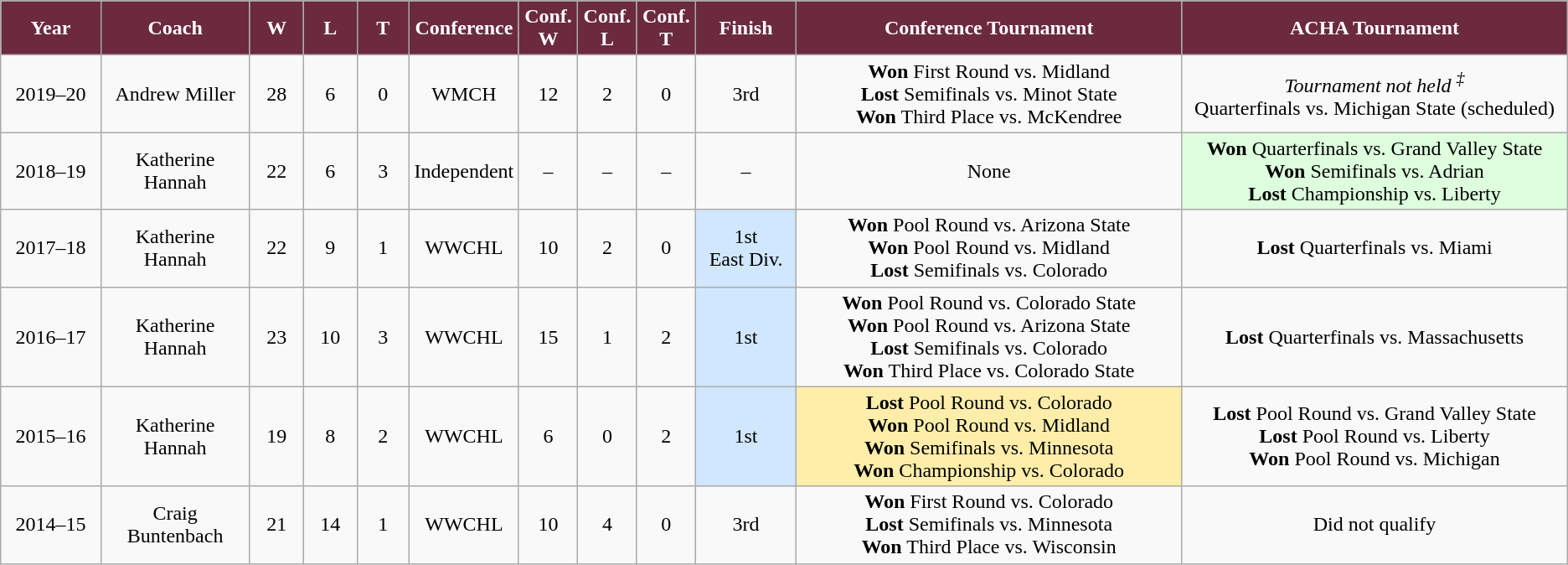<table class="wikitable">
<tr align="center"  style="background:#6B2A3E;color:#ffffff;">
<td ! scope="col" width="80px"><strong>Year</strong></td>
<td ! scope="col" width="120px"><strong>Coach</strong></td>
<td ! scope="col" width="40px"><strong>W</strong></td>
<td ! scope="col" width="40px"><strong>L</strong></td>
<td ! scope="col" width="40px"><strong>T</strong></td>
<td ! scope="col" width="80px"><strong>Conference</strong></td>
<td ! scope="col" width="40px"><strong>Conf. <br> W </strong></td>
<td ! scope="col" width="40px"><strong>Conf. <br> L</strong></td>
<td ! scope="col" width="40px"><strong>Conf. <br> T</strong></td>
<td ! scope="col" width="80px"><strong>Finish</strong></td>
<td ! scope="col" width="350px"><strong>Conference Tournament</strong></td>
<td ! scope="col" width="350px"><strong>ACHA Tournament</strong></td>
</tr>
<tr align="center" bgcolor="">
<td>2019–20</td>
<td>Andrew Miller</td>
<td>28</td>
<td>6</td>
<td>0</td>
<td>WMCH</td>
<td>12</td>
<td>2</td>
<td>0</td>
<td>3rd</td>
<td><strong>Won</strong> First Round vs. Midland  <br> <strong>Lost</strong> Semifinals vs. Minot State  <br> <strong>Won</strong> Third Place vs. McKendree <br></td>
<td><em>Tournament not held <sup>‡</sup></em><br>Quarterfinals vs. Michigan State (scheduled)</td>
</tr>
<tr align="center" bgcolor="">
<td>2018–19</td>
<td>Katherine Hannah</td>
<td>22</td>
<td>6</td>
<td>3</td>
<td>Independent</td>
<td>–</td>
<td>–</td>
<td>–</td>
<td>–</td>
<td>None</td>
<td bgcolor="#ddffdd"><strong>Won</strong> Quarterfinals vs. Grand Valley State <br><strong>Won</strong> Semifinals vs. Adrian  <br> <strong>Lost</strong> Championship vs. Liberty </td>
</tr>
<tr align="center" bgcolor="">
<td>2017–18</td>
<td>Katherine Hannah</td>
<td>22</td>
<td>9</td>
<td>1</td>
<td>WWCHL</td>
<td>10</td>
<td>2</td>
<td>0</td>
<td bgcolor="#d0e7ff">1st<br>East Div.</td>
<td><strong>Won</strong> Pool Round vs. Arizona State  <br> <strong>Won</strong> Pool Round vs. Midland  <br> <strong>Lost</strong> Semifinals vs. Colorado </td>
<td><strong>Lost</strong> Quarterfinals vs. Miami </td>
</tr>
<tr align="center" bgcolor="">
<td>2016–17</td>
<td>Katherine Hannah</td>
<td>23</td>
<td>10</td>
<td>3</td>
<td>WWCHL</td>
<td>15</td>
<td>1</td>
<td>2</td>
<td bgcolor="#d0e7ff">1st</td>
<td><strong>Won</strong> Pool Round vs. Colorado State  <br> <strong>Won</strong> Pool Round vs. Arizona State  <br> <strong>Lost</strong> Semifinals vs. Colorado  <br> <strong>Won</strong> Third Place vs. Colorado State </td>
<td><strong>Lost</strong> Quarterfinals vs. Massachusetts </td>
</tr>
<tr align="center" bgcolor="">
<td>2015–16</td>
<td>Katherine Hannah</td>
<td>19</td>
<td>8</td>
<td>2</td>
<td>WWCHL</td>
<td>6</td>
<td>0</td>
<td>2</td>
<td bgcolor="#d0e7ff">1st</td>
<td bgcolor="#ffeeaa"><strong>Lost</strong> Pool Round vs. Colorado  <br> <strong>Won</strong> Pool Round vs. Midland  <br> <strong>Won</strong> Semifinals vs. Minnesota  <br> <strong>Won</strong> Championship vs. Colorado </td>
<td><strong>Lost</strong> Pool Round vs. Grand Valley State  <br> <strong>Lost</strong> Pool Round vs. Liberty  <br> <strong>Won</strong> Pool Round vs. Michigan </td>
</tr>
<tr align="center" bgcolor="">
<td>2014–15</td>
<td>Craig Buntenbach</td>
<td>21</td>
<td>14</td>
<td>1</td>
<td>WWCHL</td>
<td>10</td>
<td>4</td>
<td>0</td>
<td>3rd</td>
<td><strong>Won</strong> First Round vs. Colorado  <br> <strong>Lost</strong> Semifinals vs. Minnesota  <br> <strong>Won</strong> Third Place vs. Wisconsin </td>
<td>Did not qualify</td>
</tr>
</table>
